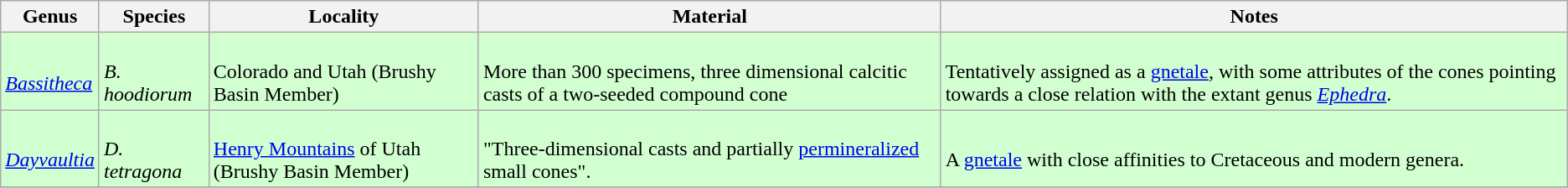<table class="wikitable sortable">
<tr>
<th>Genus</th>
<th>Species</th>
<th>Locality</th>
<th>Material</th>
<th>Notes</th>
</tr>
<tr>
<td style="background:#D1FFCF;"><br><em><a href='#'>Bassitheca</a></em></td>
<td style="background:#D1FFCF;"><br><em>B. hoodiorum</em></td>
<td style="background:#D1FFCF;"><br>Colorado and Utah (Brushy Basin Member)</td>
<td style="background:#D1FFCF;"><br>More than 300 specimens, three dimensional calcitic casts of a two-seeded compound cone</td>
<td style="background:#D1FFCF;"><br>Tentatively assigned as a <a href='#'>gnetale</a>, with some attributes of the cones pointing towards a close relation with the extant genus <em><a href='#'>Ephedra</a></em>.</td>
</tr>
<tr>
<td style="background:#D1FFCF;"><br><em><a href='#'>Dayvaultia</a></em></td>
<td style="background:#D1FFCF;"><br><em>D. tetragona</em></td>
<td style="background:#D1FFCF;"><br><a href='#'>Henry Mountains</a> of Utah (Brushy Basin Member)</td>
<td style="background:#D1FFCF;"><br>"Three-dimensional casts and partially <a href='#'>permineralized</a> small cones".</td>
<td style="background:#D1FFCF;"><br>A <a href='#'>gnetale</a> with close affinities to Cretaceous and modern genera.</td>
</tr>
<tr>
</tr>
</table>
